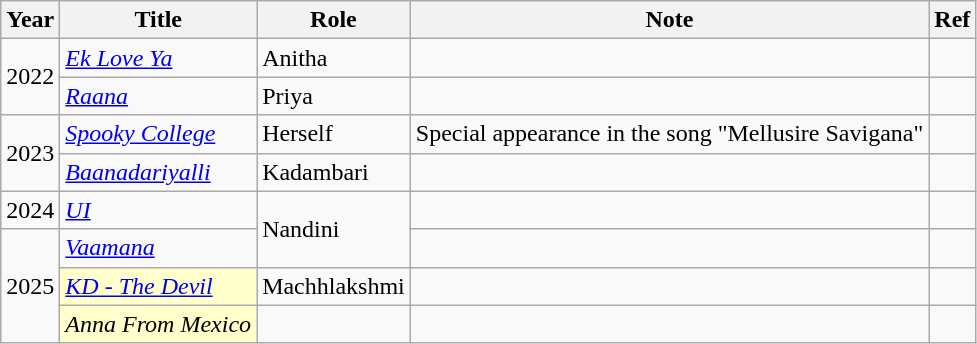<table class="wikitable">
<tr>
<th>Year</th>
<th>Title</th>
<th>Role</th>
<th>Note</th>
<th>Ref</th>
</tr>
<tr>
<td rowspan="2">2022</td>
<td><em><a href='#'>Ek Love Ya</a></em></td>
<td>Anitha</td>
<td></td>
<td></td>
</tr>
<tr>
<td><em><a href='#'>Raana</a></em></td>
<td>Priya</td>
<td></td>
<td></td>
</tr>
<tr>
<td rowspan="2">2023</td>
<td><em><a href='#'>Spooky College</a></em></td>
<td>Herself</td>
<td>Special appearance in the song "Mellusire Savigana"</td>
<td></td>
</tr>
<tr>
<td><em><a href='#'>Baanadariyalli</a></em></td>
<td>Kadambari</td>
<td></td>
<td></td>
</tr>
<tr>
<td>2024</td>
<td><em><a href='#'>UI</a></em></td>
<td rowspan="2">Nandini</td>
<td></td>
<td></td>
</tr>
<tr>
<td rowspan="3">2025</td>
<td><em><a href='#'>Vaamana</a></em></td>
<td></td>
<td></td>
</tr>
<tr>
<td scope="row" align="left" style="background:#ffc;"><em><a href='#'>KD - The Devil</a></em> </td>
<td>Machhlakshmi</td>
<td></td>
<td></td>
</tr>
<tr>
<td scope="row" align="left" style="background:#ffc;"><em>Anna From Mexico</em> </td>
<td></td>
<td></td>
<td></td>
</tr>
</table>
